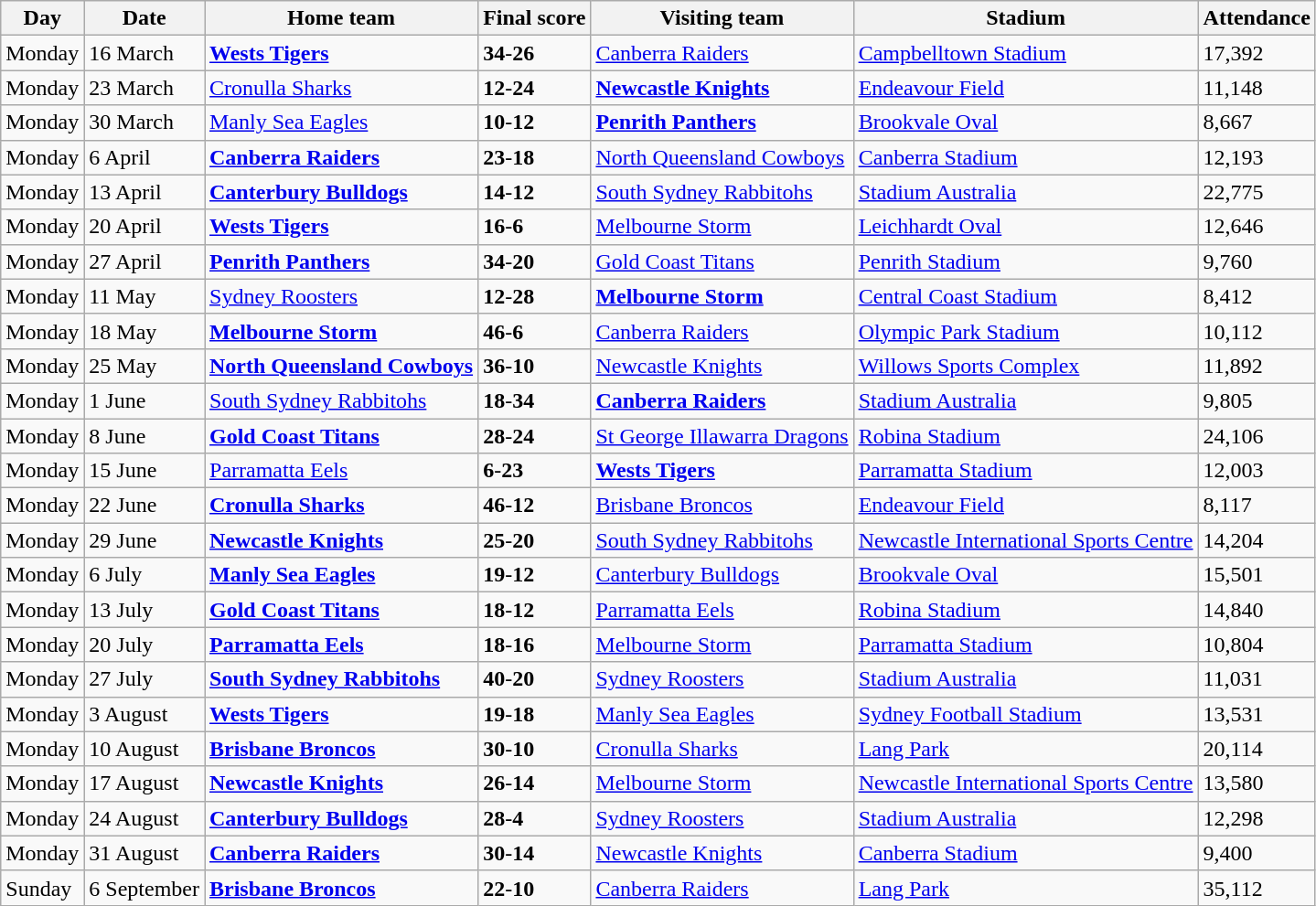<table class="wikitable">
<tr>
<th>Day</th>
<th>Date</th>
<th>Home team</th>
<th>Final score</th>
<th>Visiting team</th>
<th>Stadium</th>
<th>Attendance</th>
</tr>
<tr>
<td>Monday</td>
<td>16 March</td>
<td> <strong><a href='#'>Wests Tigers</a></strong></td>
<td><strong>34</strong>-<strong>26</strong></td>
<td> <a href='#'>Canberra Raiders</a></td>
<td><a href='#'>Campbelltown Stadium</a></td>
<td>17,392</td>
</tr>
<tr>
<td>Monday</td>
<td>23 March</td>
<td> <a href='#'>Cronulla Sharks</a></td>
<td><strong>12</strong>-<strong>24</strong></td>
<td> <strong><a href='#'>Newcastle Knights</a></strong></td>
<td><a href='#'>Endeavour Field</a></td>
<td>11,148</td>
</tr>
<tr>
<td>Monday</td>
<td>30 March</td>
<td> <a href='#'>Manly Sea Eagles</a></td>
<td><strong>10</strong>-<strong>12</strong></td>
<td> <strong><a href='#'>Penrith Panthers</a></strong></td>
<td><a href='#'>Brookvale Oval</a></td>
<td>8,667</td>
</tr>
<tr>
<td>Monday</td>
<td>6 April</td>
<td> <strong><a href='#'>Canberra Raiders</a></strong></td>
<td><strong>23</strong>-<strong>18</strong></td>
<td> <a href='#'>North Queensland Cowboys</a></td>
<td><a href='#'>Canberra Stadium</a></td>
<td>12,193</td>
</tr>
<tr>
<td>Monday</td>
<td>13 April</td>
<td> <strong><a href='#'>Canterbury Bulldogs</a></strong></td>
<td><strong>14</strong>-<strong>12</strong></td>
<td> <a href='#'>South Sydney Rabbitohs</a></td>
<td><a href='#'>Stadium Australia</a></td>
<td>22,775</td>
</tr>
<tr>
<td>Monday</td>
<td>20 April</td>
<td> <strong><a href='#'>Wests Tigers</a></strong></td>
<td><strong> 16</strong>-<strong>6</strong></td>
<td> <a href='#'>Melbourne Storm</a></td>
<td><a href='#'>Leichhardt Oval</a></td>
<td>12,646</td>
</tr>
<tr>
<td>Monday</td>
<td>27 April</td>
<td> <strong><a href='#'>Penrith Panthers</a></strong></td>
<td><strong>34</strong>-<strong>20</strong></td>
<td> <a href='#'>Gold Coast Titans</a></td>
<td><a href='#'>Penrith Stadium</a></td>
<td>9,760</td>
</tr>
<tr>
<td>Monday</td>
<td>11 May</td>
<td> <a href='#'>Sydney Roosters</a></td>
<td><strong>12</strong>-<strong>28</strong></td>
<td> <strong><a href='#'>Melbourne Storm</a></strong></td>
<td><a href='#'>Central Coast Stadium</a></td>
<td>8,412</td>
</tr>
<tr>
<td>Monday</td>
<td>18 May</td>
<td> <strong><a href='#'>Melbourne Storm</a></strong></td>
<td><strong>46</strong>-<strong>6</strong></td>
<td> <a href='#'>Canberra Raiders</a></td>
<td><a href='#'>Olympic Park Stadium</a></td>
<td>10,112</td>
</tr>
<tr>
<td>Monday</td>
<td>25 May</td>
<td> <strong><a href='#'>North Queensland Cowboys</a></strong></td>
<td><strong>36</strong>-<strong>10</strong></td>
<td> <a href='#'>Newcastle Knights</a></td>
<td><a href='#'>Willows Sports Complex</a></td>
<td>11,892</td>
</tr>
<tr>
<td>Monday</td>
<td>1 June</td>
<td> <a href='#'>South Sydney Rabbitohs</a></td>
<td><strong>18</strong>-<strong>34</strong></td>
<td> <strong><a href='#'>Canberra Raiders</a></strong></td>
<td><a href='#'>Stadium Australia</a></td>
<td>9,805</td>
</tr>
<tr>
<td>Monday</td>
<td>8 June</td>
<td> <strong><a href='#'>Gold Coast Titans</a></strong></td>
<td><strong>28</strong>-<strong>24</strong></td>
<td> <a href='#'>St George Illawarra Dragons</a></td>
<td><a href='#'>Robina Stadium</a></td>
<td>24,106</td>
</tr>
<tr>
<td>Monday</td>
<td>15 June</td>
<td> <a href='#'>Parramatta Eels</a></td>
<td><strong>6</strong>-<strong>23</strong></td>
<td> <strong><a href='#'>Wests Tigers</a></strong></td>
<td><a href='#'>Parramatta Stadium</a></td>
<td>12,003</td>
</tr>
<tr>
<td>Monday</td>
<td>22 June</td>
<td> <strong><a href='#'>Cronulla Sharks</a></strong></td>
<td><strong>46</strong>-<strong>12</strong></td>
<td> <a href='#'>Brisbane Broncos</a></td>
<td><a href='#'>Endeavour Field</a></td>
<td>8,117</td>
</tr>
<tr>
<td>Monday</td>
<td>29 June</td>
<td> <strong><a href='#'>Newcastle Knights</a></strong></td>
<td><strong>25</strong>-<strong>20</strong></td>
<td> <a href='#'>South Sydney Rabbitohs</a></td>
<td><a href='#'>Newcastle International Sports Centre</a></td>
<td>14,204</td>
</tr>
<tr>
<td>Monday</td>
<td>6 July</td>
<td> <strong><a href='#'>Manly Sea Eagles</a></strong></td>
<td><strong>19</strong>-<strong>12</strong></td>
<td> <a href='#'>Canterbury Bulldogs</a></td>
<td><a href='#'>Brookvale Oval</a></td>
<td>15,501</td>
</tr>
<tr>
<td>Monday</td>
<td>13 July</td>
<td> <strong><a href='#'>Gold Coast Titans</a></strong></td>
<td><strong>18</strong>-<strong>12</strong></td>
<td> <a href='#'>Parramatta Eels</a></td>
<td><a href='#'>Robina Stadium</a></td>
<td>14,840</td>
</tr>
<tr>
<td>Monday</td>
<td>20 July</td>
<td> <strong><a href='#'>Parramatta Eels</a></strong></td>
<td><strong>18</strong>-<strong>16</strong></td>
<td> <a href='#'>Melbourne Storm</a></td>
<td><a href='#'>Parramatta Stadium</a></td>
<td>10,804</td>
</tr>
<tr>
<td>Monday</td>
<td>27 July</td>
<td> <strong><a href='#'>South Sydney Rabbitohs</a></strong></td>
<td><strong>40</strong>-<strong>20</strong></td>
<td> <a href='#'>Sydney Roosters</a></td>
<td><a href='#'>Stadium Australia</a></td>
<td>11,031</td>
</tr>
<tr>
<td>Monday</td>
<td>3 August</td>
<td> <strong><a href='#'>Wests Tigers</a></strong></td>
<td><strong>19</strong>-<strong>18</strong></td>
<td> <a href='#'>Manly Sea Eagles</a></td>
<td><a href='#'>Sydney Football Stadium</a></td>
<td>13,531</td>
</tr>
<tr>
<td>Monday</td>
<td>10 August</td>
<td> <strong><a href='#'>Brisbane Broncos</a></strong></td>
<td><strong>30</strong>-<strong>10</strong></td>
<td> <a href='#'>Cronulla Sharks</a></td>
<td><a href='#'>Lang Park</a></td>
<td>20,114</td>
</tr>
<tr>
<td>Monday</td>
<td>17 August</td>
<td> <strong><a href='#'>Newcastle Knights</a></strong></td>
<td><strong>26</strong>-<strong>14</strong></td>
<td> <a href='#'>Melbourne Storm</a></td>
<td><a href='#'>Newcastle International Sports Centre</a></td>
<td>13,580</td>
</tr>
<tr>
<td>Monday</td>
<td>24 August</td>
<td> <strong><a href='#'>Canterbury Bulldogs</a></strong></td>
<td><strong>28</strong>-<strong>4</strong></td>
<td> <a href='#'>Sydney Roosters</a></td>
<td><a href='#'>Stadium Australia</a></td>
<td>12,298</td>
</tr>
<tr>
<td>Monday</td>
<td>31 August</td>
<td> <strong><a href='#'>Canberra Raiders</a></strong></td>
<td><strong>30</strong>-<strong>14</strong></td>
<td> <a href='#'>Newcastle Knights</a></td>
<td><a href='#'>Canberra Stadium</a></td>
<td>9,400</td>
</tr>
<tr>
<td>Sunday</td>
<td>6 September</td>
<td> <strong><a href='#'>Brisbane Broncos</a></strong></td>
<td><strong>22</strong>-<strong>10</strong></td>
<td> <a href='#'>Canberra Raiders</a></td>
<td><a href='#'>Lang Park</a></td>
<td>35,112</td>
</tr>
</table>
